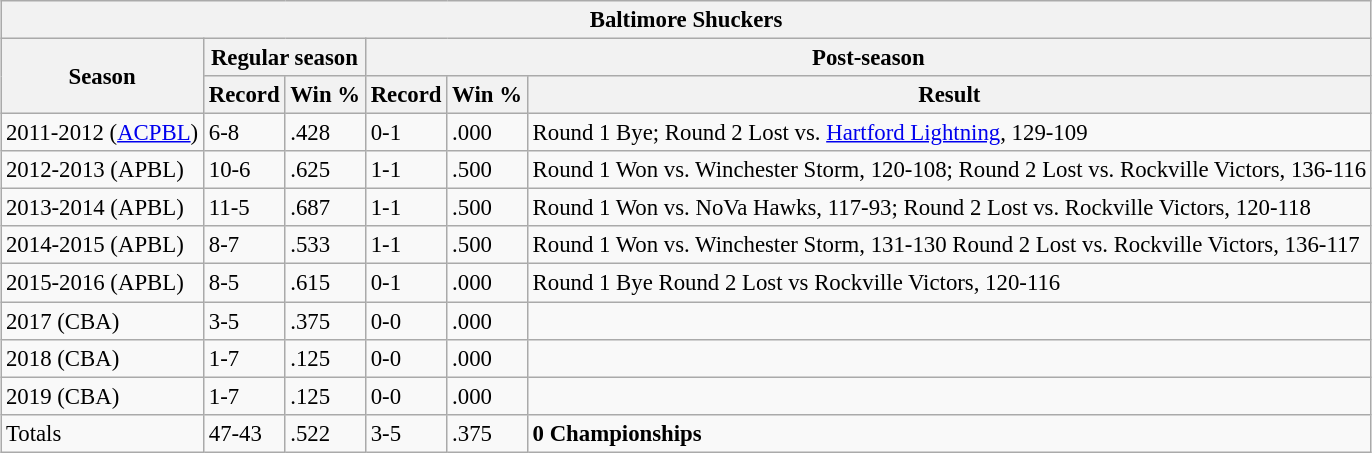<table class="wikitable" style="margin: 1em auto 1em auto; font-size: 95%; text-align:left;">
<tr>
<th colspan="9">Baltimore Shuckers</th>
</tr>
<tr>
<th rowspan="2">Season</th>
<th colspan="2">Regular season</th>
<th colspan="6">Post-season</th>
</tr>
<tr>
<th>Record</th>
<th>Win %</th>
<th>Record</th>
<th>Win %</th>
<th>Result</th>
</tr>
<tr>
<td>2011-2012 (<a href='#'>ACPBL</a>)</td>
<td>6-8</td>
<td>.428</td>
<td>0-1</td>
<td>.000</td>
<td>Round 1 Bye; Round 2 Lost vs. <a href='#'>Hartford Lightning</a>, 129-109 <br></td>
</tr>
<tr>
<td>2012-2013 (APBL)</td>
<td>10-6</td>
<td>.625</td>
<td>1-1</td>
<td>.500</td>
<td>Round 1 Won vs. Winchester Storm, 120-108; Round 2 Lost vs. Rockville Victors, 136-116 </td>
</tr>
<tr>
<td>2013-2014 (APBL)</td>
<td>11-5</td>
<td>.687</td>
<td>1-1</td>
<td>.500</td>
<td>Round 1 Won vs. NoVa Hawks, 117-93; Round 2 Lost vs. Rockville Victors, 120-118 </td>
</tr>
<tr>
<td>2014-2015 (APBL)</td>
<td>8-7</td>
<td>.533</td>
<td>1-1</td>
<td>.500</td>
<td>Round 1 Won vs. Winchester Storm, 131-130  Round 2 Lost vs. Rockville Victors, 136-117 </td>
</tr>
<tr>
<td>2015-2016 (APBL)</td>
<td>8-5</td>
<td>.615</td>
<td>0-1</td>
<td>.000</td>
<td>Round 1 Bye Round 2 Lost vs Rockville Victors, 120-116</td>
</tr>
<tr>
<td>2017 (CBA)</td>
<td>3-5</td>
<td>.375</td>
<td>0-0</td>
<td>.000</td>
<td></td>
</tr>
<tr>
<td>2018 (CBA)</td>
<td>1-7</td>
<td>.125</td>
<td>0-0</td>
<td>.000</td>
<td></td>
</tr>
<tr>
<td>2019 (CBA)</td>
<td>1-7</td>
<td>.125</td>
<td>0-0</td>
<td>.000</td>
<td></td>
</tr>
<tr>
<td>Totals</td>
<td>47-43</td>
<td>.522</td>
<td>3-5</td>
<td>.375</td>
<td><strong>0 Championships</strong></td>
</tr>
</table>
